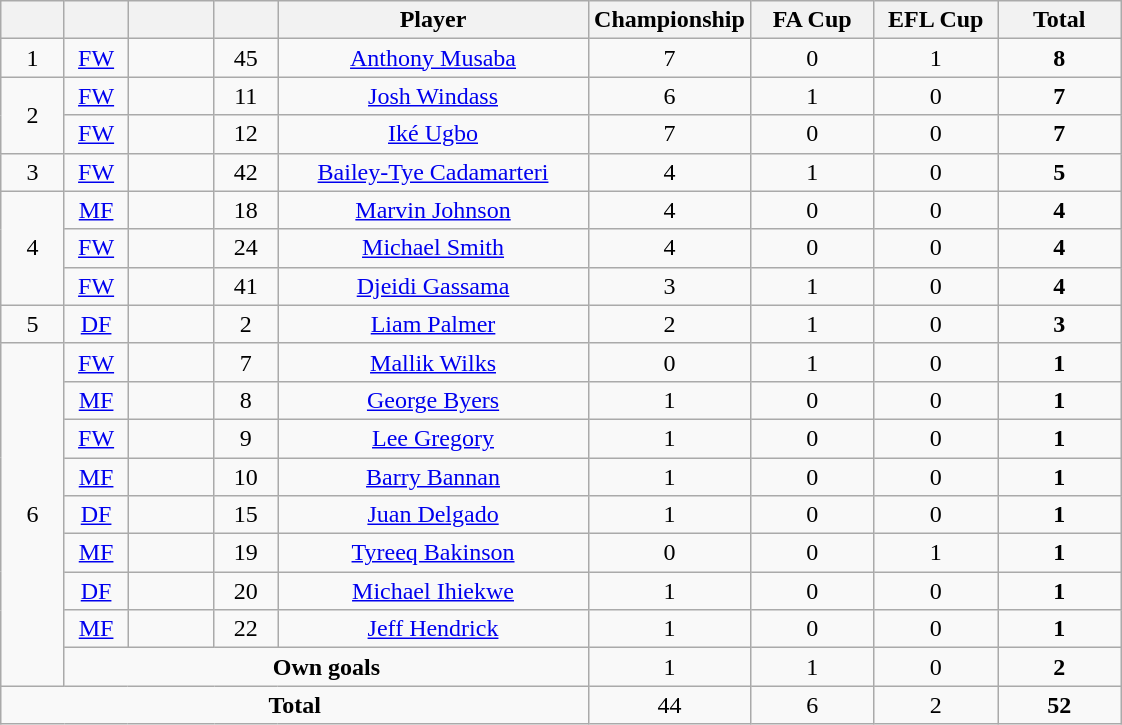<table class="wikitable" style="text-align:center">
<tr>
<th style="width:35px"></th>
<th style="width:35px"></th>
<th style="width:50px"></th>
<th style="width:35px"></th>
<th style="width:200px">Player</th>
<th style="width:75px">Championship</th>
<th style="width:75px">FA Cup</th>
<th style="width:75px">EFL Cup</th>
<th style="width:75px">Total</th>
</tr>
<tr>
<td rowspan=1>1</td>
<td><a href='#'>FW</a></td>
<td></td>
<td>45</td>
<td><a href='#'>Anthony Musaba</a></td>
<td>7</td>
<td>0</td>
<td>1</td>
<td><strong>8</strong></td>
</tr>
<tr>
<td rowspan=2>2</td>
<td><a href='#'>FW</a></td>
<td></td>
<td>11</td>
<td><a href='#'>Josh Windass</a></td>
<td>6</td>
<td>1</td>
<td>0</td>
<td><strong>7</strong></td>
</tr>
<tr>
<td><a href='#'>FW</a></td>
<td></td>
<td>12</td>
<td><a href='#'>Iké Ugbo</a></td>
<td>7</td>
<td>0</td>
<td>0</td>
<td><strong>7</strong></td>
</tr>
<tr>
<td rowspan=1>3</td>
<td><a href='#'>FW</a></td>
<td></td>
<td>42</td>
<td><a href='#'>Bailey-Tye Cadamarteri</a></td>
<td>4</td>
<td>1</td>
<td>0</td>
<td><strong>5</strong></td>
</tr>
<tr>
<td rowspan=3>4</td>
<td><a href='#'>MF</a></td>
<td></td>
<td>18</td>
<td><a href='#'>Marvin Johnson</a></td>
<td>4</td>
<td>0</td>
<td>0</td>
<td><strong>4</strong></td>
</tr>
<tr>
<td><a href='#'>FW</a></td>
<td></td>
<td>24</td>
<td><a href='#'>Michael Smith</a></td>
<td>4</td>
<td>0</td>
<td>0</td>
<td><strong>4</strong></td>
</tr>
<tr>
<td><a href='#'>FW</a></td>
<td></td>
<td>41</td>
<td><a href='#'>Djeidi Gassama</a></td>
<td>3</td>
<td>1</td>
<td>0</td>
<td><strong>4</strong></td>
</tr>
<tr>
<td rowspan=1>5</td>
<td><a href='#'>DF</a></td>
<td></td>
<td>2</td>
<td><a href='#'>Liam Palmer</a></td>
<td>2</td>
<td>1</td>
<td>0</td>
<td><strong>3</strong></td>
</tr>
<tr>
<td rowspan=9>6</td>
<td><a href='#'>FW</a></td>
<td></td>
<td>7</td>
<td><a href='#'>Mallik Wilks</a></td>
<td>0</td>
<td>1</td>
<td>0</td>
<td><strong>1</strong></td>
</tr>
<tr>
<td><a href='#'>MF</a></td>
<td></td>
<td>8</td>
<td><a href='#'>George Byers</a></td>
<td>1</td>
<td>0</td>
<td>0</td>
<td><strong>1</strong></td>
</tr>
<tr>
<td><a href='#'>FW</a></td>
<td></td>
<td>9</td>
<td><a href='#'>Lee Gregory</a></td>
<td>1</td>
<td>0</td>
<td>0</td>
<td><strong>1</strong></td>
</tr>
<tr>
<td><a href='#'>MF</a></td>
<td></td>
<td>10</td>
<td><a href='#'>Barry Bannan</a></td>
<td>1</td>
<td>0</td>
<td>0</td>
<td><strong>1</strong></td>
</tr>
<tr>
<td><a href='#'>DF</a></td>
<td></td>
<td>15</td>
<td><a href='#'>Juan Delgado</a></td>
<td>1</td>
<td>0</td>
<td>0</td>
<td><strong>1</strong></td>
</tr>
<tr>
<td><a href='#'>MF</a></td>
<td></td>
<td>19</td>
<td><a href='#'>Tyreeq Bakinson</a></td>
<td>0</td>
<td>0</td>
<td>1</td>
<td><strong>1</strong></td>
</tr>
<tr>
<td><a href='#'>DF</a></td>
<td></td>
<td>20</td>
<td><a href='#'>Michael Ihiekwe</a></td>
<td>1</td>
<td>0</td>
<td>0</td>
<td><strong>1</strong></td>
</tr>
<tr>
<td><a href='#'>MF</a></td>
<td></td>
<td>22</td>
<td><a href='#'>Jeff Hendrick</a></td>
<td>1</td>
<td>0</td>
<td>0</td>
<td><strong>1</strong></td>
</tr>
<tr>
<td colspan="4"><strong>Own goals</strong></td>
<td>1</td>
<td>1</td>
<td>0</td>
<td><strong>2</strong></td>
</tr>
<tr>
<td colspan="5"><strong>Total</strong></td>
<td>44</td>
<td>6</td>
<td>2</td>
<td><strong>52</strong></td>
</tr>
</table>
